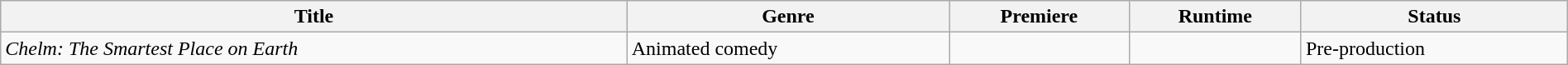<table class="wikitable sortable" style="width:100%;">
<tr>
<th>Title</th>
<th>Genre</th>
<th>Premiere</th>
<th>Runtime</th>
<th>Status</th>
</tr>
<tr>
<td><em>Chelm: The Smartest Place on Earth</em></td>
<td>Animated comedy</td>
<td></td>
<td></td>
<td>Pre-production</td>
</tr>
</table>
